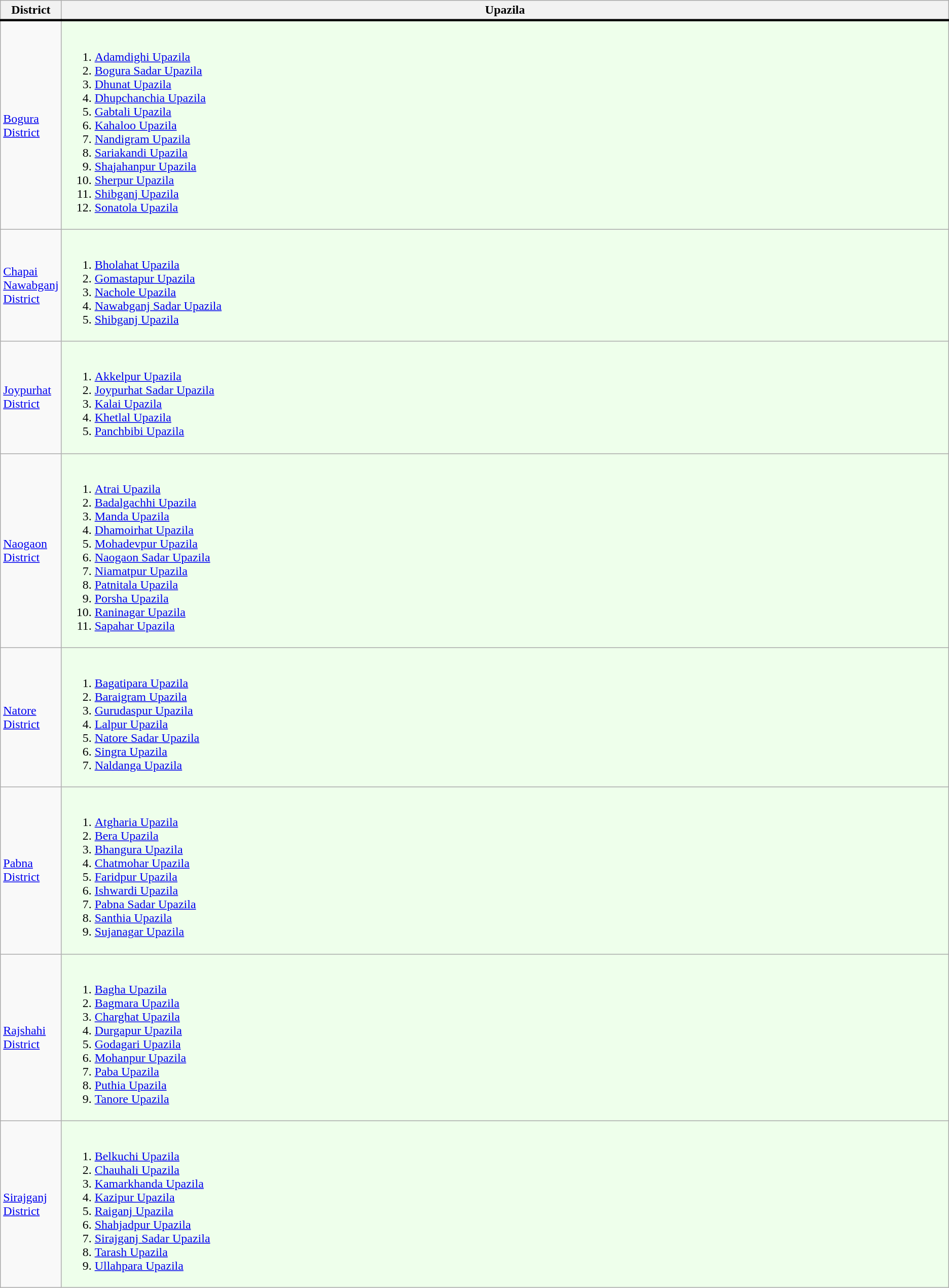<table class="wikitable">
<tr>
<th>District</th>
<th colspan="7" width="100%">Upazila</th>
</tr>
<tr style="border-top: 3px solid black">
<td rowspan="1"><a href='#'>Bogura District</a></td>
<td colspan="2" style="background: #eeffeb"><br><ol><li><a href='#'>Adamdighi Upazila</a></li><li><a href='#'>Bogura Sadar Upazila</a></li><li><a href='#'>Dhunat Upazila</a></li><li><a href='#'>Dhupchanchia Upazila</a></li><li><a href='#'>Gabtali Upazila</a></li><li><a href='#'>Kahaloo Upazila</a></li><li><a href='#'>Nandigram Upazila</a></li><li><a href='#'>Sariakandi Upazila</a></li><li><a href='#'>Shajahanpur Upazila</a></li><li><a href='#'>Sherpur Upazila</a></li><li><a href='#'>Shibganj Upazila</a></li><li><a href='#'>Sonatola Upazila</a></li></ol></td>
</tr>
<tr>
<td rowspan="1"><a href='#'>Chapai Nawabganj District</a></td>
<td colspan="2" style="background: #eeffeb"><br><ol><li><a href='#'>Bholahat Upazila</a></li><li><a href='#'>Gomastapur Upazila</a></li><li><a href='#'>Nachole Upazila</a></li><li><a href='#'>Nawabganj Sadar Upazila</a></li><li><a href='#'>Shibganj Upazila</a></li></ol></td>
</tr>
<tr>
<td rowspan="1"><a href='#'>Joypurhat District</a></td>
<td colspan="2" style="background: #eeffeb"><br><ol><li><a href='#'>Akkelpur Upazila</a></li><li><a href='#'>Joypurhat Sadar Upazila</a></li><li><a href='#'>Kalai Upazila</a></li><li><a href='#'>Khetlal Upazila</a></li><li><a href='#'>Panchbibi Upazila</a></li></ol></td>
</tr>
<tr>
<td rowspan="1"><a href='#'>Naogaon District</a></td>
<td colspan="2" style="background: #eeffeb"><br><ol><li><a href='#'>Atrai Upazila</a></li><li><a href='#'>Badalgachhi Upazila</a></li><li><a href='#'>Manda Upazila</a></li><li><a href='#'>Dhamoirhat Upazila</a></li><li><a href='#'>Mohadevpur Upazila</a></li><li><a href='#'>Naogaon Sadar Upazila</a></li><li><a href='#'>Niamatpur Upazila</a></li><li><a href='#'>Patnitala Upazila</a></li><li><a href='#'>Porsha Upazila</a></li><li><a href='#'>Raninagar Upazila</a></li><li><a href='#'>Sapahar Upazila</a></li></ol></td>
</tr>
<tr>
<td rowspan="1"><a href='#'>Natore District</a></td>
<td colspan="2" style="background: #eeffeb"><br><ol><li><a href='#'>Bagatipara Upazila</a></li><li><a href='#'>Baraigram Upazila</a></li><li><a href='#'>Gurudaspur Upazila</a></li><li><a href='#'>Lalpur Upazila</a></li><li><a href='#'>Natore Sadar Upazila</a></li><li><a href='#'>Singra Upazila</a></li><li><a href='#'>Naldanga Upazila</a></li></ol></td>
</tr>
<tr>
<td rowspan="1"><a href='#'>Pabna District</a></td>
<td colspan="2" style="background: #eeffeb"><br><ol><li><a href='#'>Atgharia Upazila</a></li><li><a href='#'>Bera Upazila</a></li><li><a href='#'>Bhangura Upazila</a></li><li><a href='#'>Chatmohar Upazila</a></li><li><a href='#'>Faridpur Upazila</a></li><li><a href='#'>Ishwardi Upazila</a></li><li><a href='#'>Pabna Sadar Upazila</a></li><li><a href='#'>Santhia Upazila</a></li><li><a href='#'>Sujanagar Upazila</a></li></ol></td>
</tr>
<tr>
<td rowspan="1"><a href='#'>Rajshahi District</a></td>
<td colspan="2" style="background: #eeffeb"><br><ol><li><a href='#'>Bagha Upazila</a></li><li><a href='#'>Bagmara Upazila</a></li><li><a href='#'>Charghat Upazila</a></li><li><a href='#'>Durgapur Upazila</a></li><li><a href='#'>Godagari Upazila</a></li><li><a href='#'>Mohanpur Upazila</a></li><li><a href='#'>Paba Upazila</a></li><li><a href='#'>Puthia Upazila</a></li><li><a href='#'>Tanore Upazila</a></li></ol></td>
</tr>
<tr>
<td rowspan="1"><a href='#'>Sirajganj District</a></td>
<td colspan="2" style="background: #eeffeb"><br><ol><li><a href='#'>Belkuchi Upazila</a></li><li><a href='#'>Chauhali Upazila</a></li><li><a href='#'>Kamarkhanda Upazila</a></li><li><a href='#'>Kazipur Upazila</a></li><li><a href='#'>Raiganj Upazila</a></li><li><a href='#'>Shahjadpur Upazila</a></li><li><a href='#'>Sirajganj Sadar Upazila</a></li><li><a href='#'>Tarash Upazila</a></li><li><a href='#'>Ullahpara Upazila</a></li></ol></td>
</tr>
</table>
